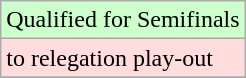<table class="wikitable">
<tr width=10px bgcolor="#ccffcc">
<td>Qualified for Semifinals</td>
</tr>
<tr width=10px bgcolor="#ffdddd">
<td>to relegation play-out</td>
</tr>
<tr>
</tr>
</table>
